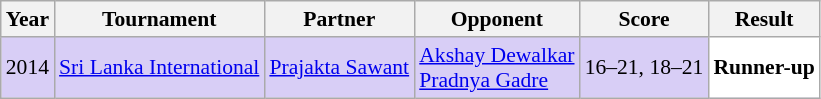<table class="sortable wikitable" style="font-size: 90%;">
<tr>
<th>Year</th>
<th>Tournament</th>
<th>Partner</th>
<th>Opponent</th>
<th>Score</th>
<th>Result</th>
</tr>
<tr style="background:#D8CEF6">
<td align="center">2014</td>
<td align="left"><a href='#'>Sri Lanka International</a></td>
<td align="left"> <a href='#'>Prajakta Sawant</a></td>
<td align="left"> <a href='#'>Akshay Dewalkar</a> <br>  <a href='#'>Pradnya Gadre</a></td>
<td align="left">16–21, 18–21</td>
<td style="text-align:left; background:white"> <strong>Runner-up</strong></td>
</tr>
</table>
